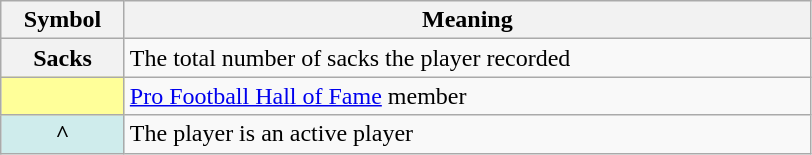<table class="wikitable plainrowheaders" border="1">
<tr>
<th scope="col" style="width:75px">Symbol</th>
<th scope="col" style="width:450px">Meaning</th>
</tr>
<tr>
<th scope="row" style="text-align:center;"><strong>Sacks</strong></th>
<td>The total number of sacks the player recorded</td>
</tr>
<tr>
<th scope="row" style="text-align:center; background:#FFFF99;"></th>
<td><a href='#'>Pro Football Hall of Fame</a> member</td>
</tr>
<tr>
<th scope="row" style="text-align:center; background-color:#cfecec;">^</th>
<td>The player is an active player</td>
</tr>
</table>
